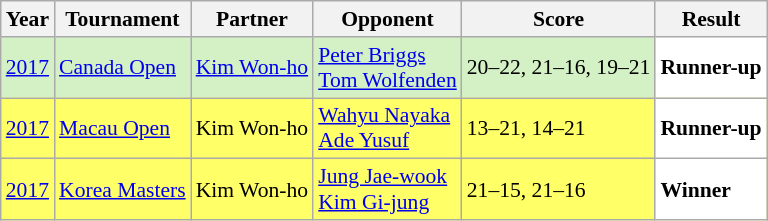<table class="sortable wikitable" style="font-size: 90%;">
<tr>
<th>Year</th>
<th>Tournament</th>
<th>Partner</th>
<th>Opponent</th>
<th>Score</th>
<th>Result</th>
</tr>
<tr style="background:#D4F1C5">
<td align="center"><a href='#'>2017</a></td>
<td align="left"><a href='#'>Canada Open</a></td>
<td align="left"> <a href='#'>Kim Won-ho</a></td>
<td align="left"> <a href='#'>Peter Briggs</a><br> <a href='#'>Tom Wolfenden</a></td>
<td align="left">20–22, 21–16, 19–21</td>
<td style="text-align:left; background:white"> <strong>Runner-up</strong></td>
</tr>
<tr style="background:#FFFF67">
<td align="center"><a href='#'>2017</a></td>
<td align="left"><a href='#'>Macau Open</a></td>
<td align="left"> Kim Won-ho</td>
<td align="left"> <a href='#'>Wahyu Nayaka</a><br> <a href='#'>Ade Yusuf</a></td>
<td align="left">13–21, 14–21</td>
<td style="text-align:left; background:white"> <strong>Runner-up</strong></td>
</tr>
<tr style="background:#FFFF67">
<td align="center"><a href='#'>2017</a></td>
<td align="left"><a href='#'>Korea Masters</a></td>
<td align="left"> Kim Won-ho</td>
<td align="left"> <a href='#'>Jung Jae-wook</a><br> <a href='#'>Kim Gi-jung</a></td>
<td align="left">21–15, 21–16</td>
<td style="text-align:left; background:white"> <strong>Winner</strong></td>
</tr>
</table>
